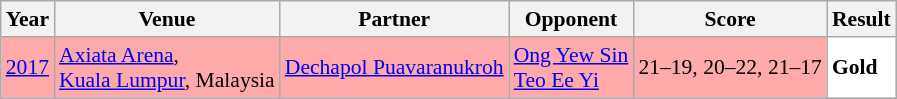<table class="sortable wikitable" style="font-size: 90%;">
<tr>
<th>Year</th>
<th>Venue</th>
<th>Partner</th>
<th>Opponent</th>
<th>Score</th>
<th>Result</th>
</tr>
<tr style="background:#FFAAAA">
<td align="center"><a href='#'>2017</a></td>
<td align="left"><a href='#'>Axiata Arena</a>,<br><a href='#'>Kuala Lumpur</a>, Malaysia</td>
<td align="left"> <a href='#'>Dechapol Puavaranukroh</a></td>
<td align="left"> <a href='#'>Ong Yew Sin</a><br> <a href='#'>Teo Ee Yi</a></td>
<td align="left">21–19, 20–22, 21–17</td>
<td style="text-align:left; background:white"> <strong>Gold</strong></td>
</tr>
</table>
